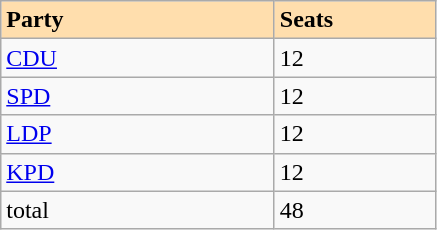<table class="wikitable">
<tr>
<th style="background:#ffdead; width:175px; text-align:left;">Party</th>
<th style="background:#ffdead; width:100px; text-align:left;">Seats</th>
</tr>
<tr>
<td><a href='#'>CDU</a></td>
<td>12</td>
</tr>
<tr>
<td><a href='#'>SPD</a></td>
<td>12</td>
</tr>
<tr>
<td><a href='#'>LDP</a></td>
<td>12</td>
</tr>
<tr>
<td><a href='#'>KPD</a></td>
<td>12</td>
</tr>
<tr>
<td>total</td>
<td>48</td>
</tr>
</table>
